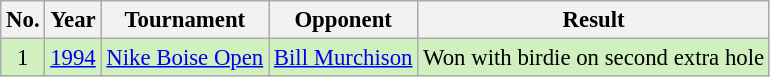<table class="wikitable" style="font-size:95%;">
<tr>
<th>No.</th>
<th>Year</th>
<th>Tournament</th>
<th>Opponent</th>
<th>Result</th>
</tr>
<tr style="background:#D0F0C0;">
<td align=center>1</td>
<td><a href='#'>1994</a></td>
<td><a href='#'>Nike Boise Open</a></td>
<td> <a href='#'>Bill Murchison</a></td>
<td>Won with birdie on second extra hole</td>
</tr>
</table>
